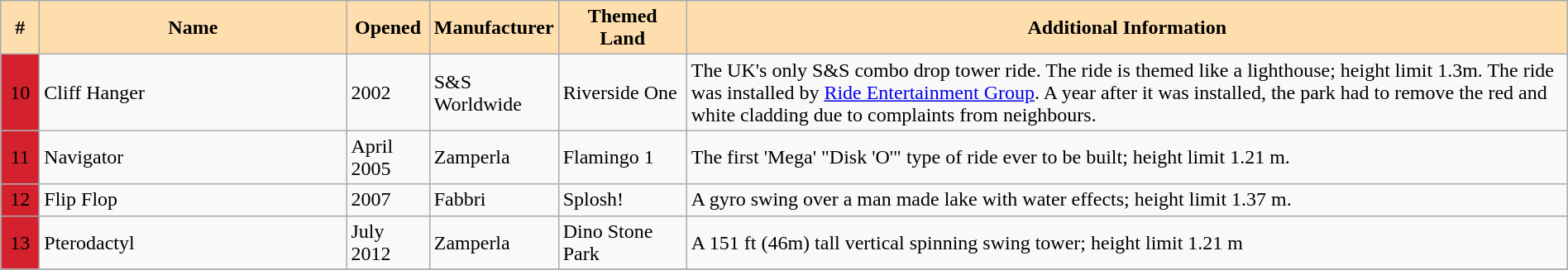<table class="wikitable" style="width: 100%; font sizes: 95%;">
<tr>
<th style="background-color: #FFDEAD; width: 1.5em;">#</th>
<th style="background-color: #FFDEAD; width: 15em;">Name</th>
<th style="background-color: #FFDEAD; width: 6m;">Opened</th>
<th style="background-color: #FFDEAD; width: 6em;">Manufacturer</th>
<th style="background-color: #FFDEAD; width: 6em;">Themed Land</th>
<th style="background-color: #FFDEAD;">Additional Information</th>
</tr>
<tr>
<td style="background-color: #D3212D; text-align: center;">10</td>
<td>Cliff Hanger</td>
<td>2002</td>
<td>S&S Worldwide</td>
<td>Riverside One</td>
<td>The UK's only S&S combo drop tower ride. The ride is themed like a lighthouse; height limit 1.3m. The ride was installed by <a href='#'>Ride Entertainment Group</a>. A year after it was installed, the park had to remove the red and white cladding due to complaints from neighbours.</td>
</tr>
<tr>
<td style="background-color: #D3212D; text-align: center;">11</td>
<td>Navigator</td>
<td>April 2005</td>
<td>Zamperla</td>
<td>Flamingo 1</td>
<td>The first 'Mega' "Disk 'O'" type of ride ever to be built; height limit 1.21 m.</td>
</tr>
<tr>
<td style="background-color: #D3212D; text-align: center;">12</td>
<td>Flip Flop</td>
<td>2007</td>
<td>Fabbri</td>
<td>Splosh!</td>
<td>A gyro swing over a man made lake with water effects; height limit 1.37 m.</td>
</tr>
<tr>
<td style="background-color: #D3212D; text-align: center;">13</td>
<td>Pterodactyl</td>
<td>July 2012</td>
<td>Zamperla</td>
<td>Dino Stone Park</td>
<td>A 151 ft (46m) tall vertical spinning swing tower; height limit 1.21 m</td>
</tr>
<tr>
</tr>
</table>
